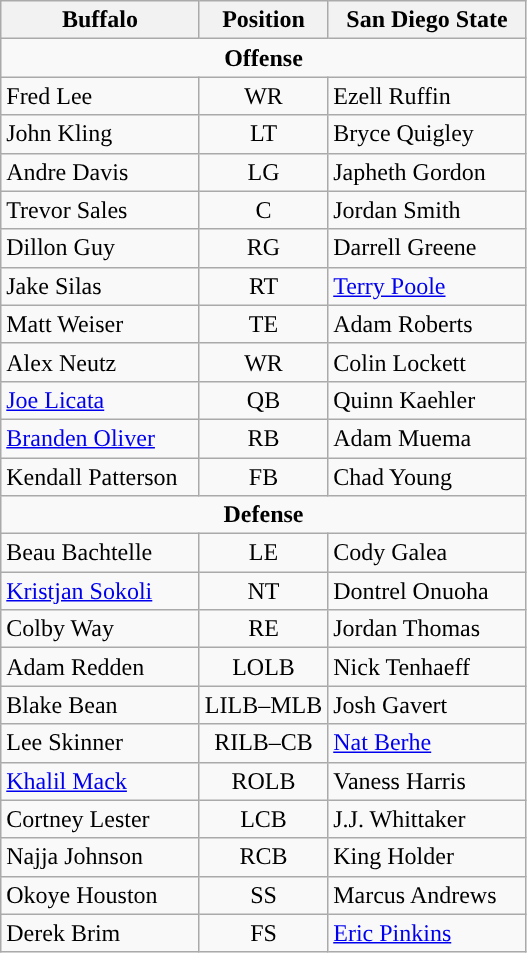<table class="wikitable">
<tr>
<th width="125px">Buffalo</th>
<th>Position</th>
<th width="125px">San Diego State</th>
</tr>
<tr>
<td colspan="3" align="center"><strong>Offense</strong></td>
</tr>
<tr>
<td>Fred Lee</td>
<td align="center">WR</td>
<td>Ezell Ruffin</td>
</tr>
<tr>
<td>John Kling</td>
<td align="center">LT</td>
<td>Bryce Quigley</td>
</tr>
<tr>
<td>Andre Davis</td>
<td align="center">LG</td>
<td>Japheth Gordon</td>
</tr>
<tr>
<td>Trevor Sales</td>
<td align="center">C</td>
<td>Jordan Smith</td>
</tr>
<tr>
<td>Dillon Guy</td>
<td align="center">RG</td>
<td>Darrell Greene</td>
</tr>
<tr>
<td>Jake Silas</td>
<td align="center">RT</td>
<td><a href='#'>Terry Poole</a></td>
</tr>
<tr>
<td>Matt Weiser</td>
<td align="center">TE</td>
<td>Adam Roberts</td>
</tr>
<tr>
<td>Alex Neutz</td>
<td align="center">WR</td>
<td>Colin Lockett</td>
</tr>
<tr>
<td><a href='#'>Joe Licata</a></td>
<td align="center">QB</td>
<td>Quinn Kaehler</td>
</tr>
<tr>
<td><a href='#'>Branden Oliver</a></td>
<td align="center">RB</td>
<td>Adam Muema</td>
</tr>
<tr>
<td>Kendall Patterson</td>
<td align="center">FB</td>
<td>Chad Young</td>
</tr>
<tr>
<td colspan="3" align="center"><strong>Defense</strong></td>
</tr>
<tr>
<td>Beau Bachtelle</td>
<td align="center">LE</td>
<td>Cody Galea</td>
</tr>
<tr>
<td><a href='#'>Kristjan Sokoli</a></td>
<td align="center">NT</td>
<td>Dontrel Onuoha</td>
</tr>
<tr>
<td>Colby Way</td>
<td align="center">RE</td>
<td>Jordan Thomas</td>
</tr>
<tr>
<td>Adam Redden</td>
<td align="center">LOLB</td>
<td>Nick Tenhaeff</td>
</tr>
<tr>
<td>Blake Bean</td>
<td align="center">LILB–MLB</td>
<td>Josh Gavert</td>
</tr>
<tr>
<td>Lee Skinner</td>
<td align="center">RILB–CB</td>
<td><a href='#'>Nat Berhe</a></td>
</tr>
<tr>
<td><a href='#'>Khalil Mack</a></td>
<td align="center">ROLB</td>
<td>Vaness Harris</td>
</tr>
<tr>
<td>Cortney Lester</td>
<td align="center">LCB</td>
<td>J.J. Whittaker</td>
</tr>
<tr>
<td>Najja Johnson</td>
<td align="center">RCB</td>
<td>King Holder</td>
</tr>
<tr>
<td>Okoye Houston</td>
<td align="center">SS</td>
<td>Marcus Andrews</td>
</tr>
<tr>
<td>Derek Brim</td>
<td align="center">FS</td>
<td><a href='#'>Eric Pinkins</a></td>
</tr>
</table>
